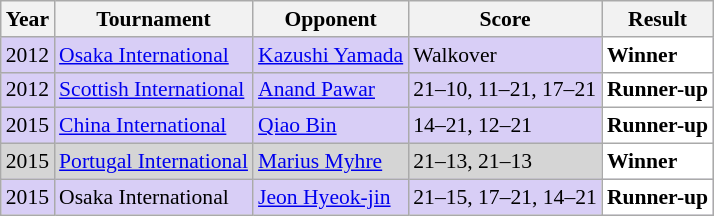<table class="sortable wikitable" style="font-size: 90%;">
<tr>
<th>Year</th>
<th>Tournament</th>
<th>Opponent</th>
<th>Score</th>
<th>Result</th>
</tr>
<tr style="background:#D8CEF6">
<td align="center">2012</td>
<td align="left"><a href='#'>Osaka International</a></td>
<td align="left"> <a href='#'>Kazushi Yamada</a></td>
<td align="left">Walkover</td>
<td style="text-align:left; background:white"> <strong>Winner</strong></td>
</tr>
<tr style="background:#D8CEF6">
<td align="center">2012</td>
<td align="left"><a href='#'>Scottish International</a></td>
<td align="left"> <a href='#'>Anand Pawar</a></td>
<td align="left">21–10, 11–21, 17–21</td>
<td style="text-align:left; background:white"> <strong>Runner-up</strong></td>
</tr>
<tr style="background:#D8CEF6">
<td align="center">2015</td>
<td align="left"><a href='#'>China International</a></td>
<td align="left"> <a href='#'>Qiao Bin</a></td>
<td align="left">14–21, 12–21</td>
<td style="text-align:left; background:white"> <strong>Runner-up</strong></td>
</tr>
<tr style="background:#D5D5D5">
<td align="center">2015</td>
<td align="left"><a href='#'>Portugal International</a></td>
<td align="left"> <a href='#'>Marius Myhre</a></td>
<td align="left">21–13, 21–13</td>
<td style="text-align:left; background:white"> <strong>Winner</strong></td>
</tr>
<tr style="background:#D8CEF6">
<td align="center">2015</td>
<td align="left">Osaka International</td>
<td align="left"> <a href='#'>Jeon Hyeok-jin</a></td>
<td align="left">21–15, 17–21, 14–21</td>
<td style="text-align:left; background:white"> <strong>Runner-up</strong></td>
</tr>
</table>
